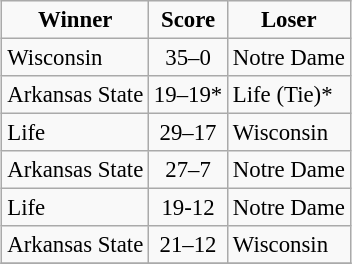<table class="wikitable" style="margin:0.5em auto; font-size:95%">
<tr>
<td align="center"><strong>Winner</strong></td>
<td align="center"><strong>Score</strong></td>
<td align="center"><strong>Loser</strong></td>
</tr>
<tr>
<td>Wisconsin</td>
<td align="center">35–0</td>
<td>Notre Dame</td>
</tr>
<tr>
<td>Arkansas State</td>
<td align="center">19–19*</td>
<td>Life (Tie)*</td>
</tr>
<tr>
<td>Life</td>
<td align="center">29–17</td>
<td>Wisconsin</td>
</tr>
<tr>
<td>Arkansas State</td>
<td align="center">27–7</td>
<td>Notre Dame</td>
</tr>
<tr>
<td>Life</td>
<td align="center">19-12</td>
<td>Notre Dame</td>
</tr>
<tr>
<td>Arkansas State</td>
<td align="center">21–12</td>
<td>Wisconsin</td>
</tr>
<tr>
</tr>
</table>
